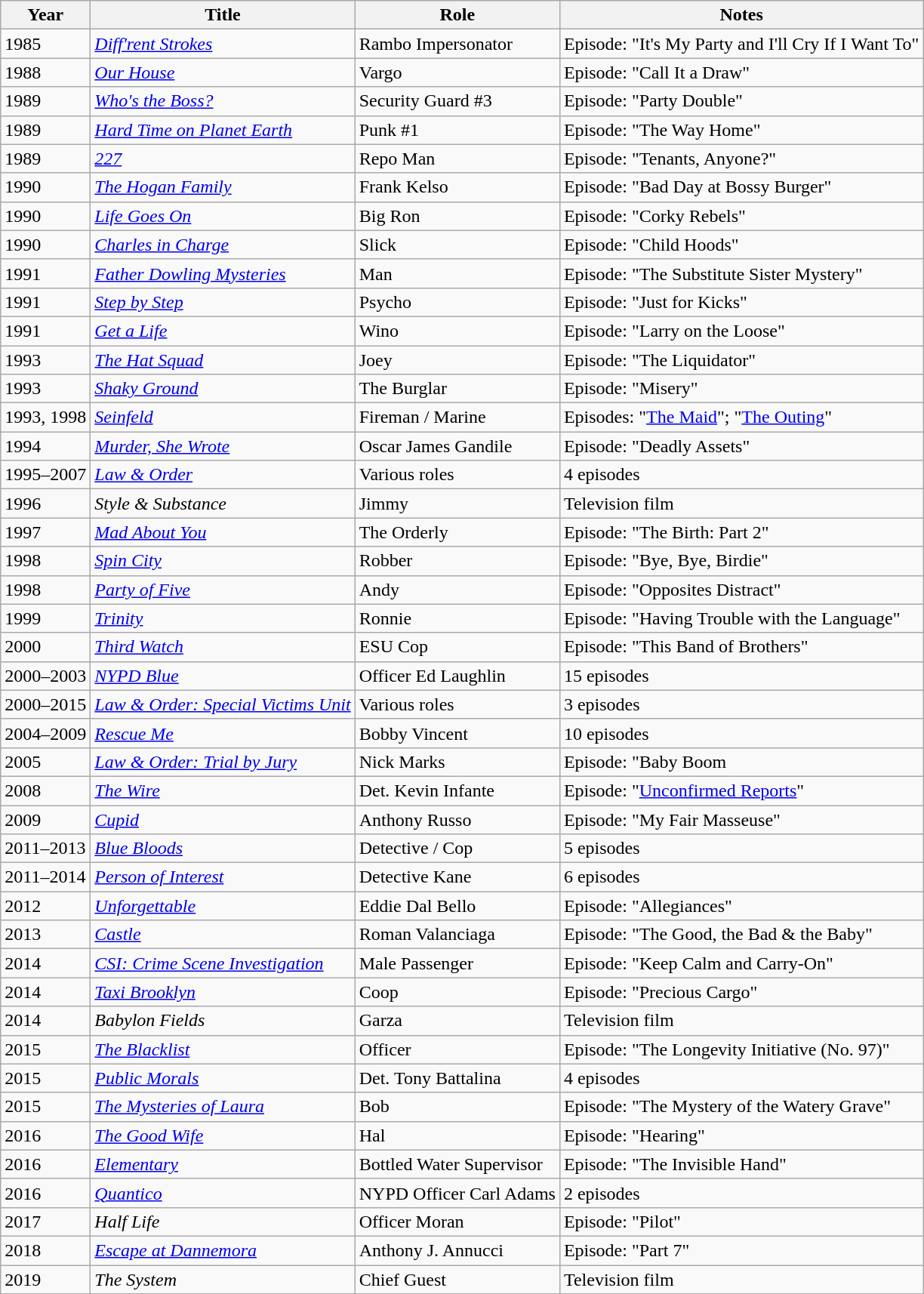<table class="wikitable sortable">
<tr>
<th>Year</th>
<th>Title</th>
<th>Role</th>
<th>Notes</th>
</tr>
<tr>
<td>1985</td>
<td><em><a href='#'>Diff'rent Strokes</a></em></td>
<td>Rambo Impersonator</td>
<td>Episode: "It's My Party and I'll Cry If I Want To"</td>
</tr>
<tr>
<td>1988</td>
<td><a href='#'><em>Our House</em></a></td>
<td>Vargo</td>
<td>Episode: "Call It a Draw"</td>
</tr>
<tr>
<td>1989</td>
<td><em><a href='#'>Who's the Boss?</a></em></td>
<td>Security Guard #3</td>
<td>Episode: "Party Double"</td>
</tr>
<tr>
<td>1989</td>
<td><em><a href='#'>Hard Time on Planet Earth</a></em></td>
<td>Punk #1</td>
<td>Episode: "The Way Home"</td>
</tr>
<tr>
<td>1989</td>
<td><a href='#'><em>227</em></a></td>
<td>Repo Man</td>
<td>Episode: "Tenants, Anyone?"</td>
</tr>
<tr>
<td>1990</td>
<td><em><a href='#'>The Hogan Family</a></em></td>
<td>Frank Kelso</td>
<td>Episode: "Bad Day at Bossy Burger"</td>
</tr>
<tr>
<td>1990</td>
<td><a href='#'><em>Life Goes On</em></a></td>
<td>Big Ron</td>
<td>Episode: "Corky Rebels"</td>
</tr>
<tr>
<td>1990</td>
<td><em><a href='#'>Charles in Charge</a></em></td>
<td>Slick</td>
<td>Episode: "Child Hoods"</td>
</tr>
<tr>
<td>1991</td>
<td><em><a href='#'>Father Dowling Mysteries</a></em></td>
<td>Man</td>
<td>Episode: "The Substitute Sister Mystery"</td>
</tr>
<tr>
<td>1991</td>
<td><a href='#'><em>Step by Step</em></a></td>
<td>Psycho</td>
<td>Episode: "Just for Kicks"</td>
</tr>
<tr>
<td>1991</td>
<td><a href='#'><em>Get a Life</em></a></td>
<td>Wino</td>
<td>Episode: "Larry on the Loose"</td>
</tr>
<tr>
<td>1993</td>
<td><em><a href='#'>The Hat Squad</a></em></td>
<td>Joey</td>
<td>Episode: "The Liquidator"</td>
</tr>
<tr>
<td>1993</td>
<td><em><a href='#'>Shaky Ground</a></em></td>
<td>The Burglar</td>
<td>Episode: "Misery"</td>
</tr>
<tr>
<td>1993, 1998</td>
<td><em><a href='#'>Seinfeld</a></em></td>
<td>Fireman / Marine</td>
<td>Episodes: "<a href='#'>The Maid</a>"; "<a href='#'>The Outing</a>"</td>
</tr>
<tr>
<td>1994</td>
<td><em><a href='#'>Murder, She Wrote</a></em></td>
<td>Oscar James Gandile</td>
<td>Episode: "Deadly Assets"</td>
</tr>
<tr>
<td>1995–2007</td>
<td><em><a href='#'>Law & Order</a></em></td>
<td>Various roles</td>
<td>4 episodes</td>
</tr>
<tr>
<td>1996</td>
<td><em>Style & Substance</em></td>
<td>Jimmy</td>
<td>Television film</td>
</tr>
<tr>
<td>1997</td>
<td><em><a href='#'>Mad About You</a></em></td>
<td>The Orderly</td>
<td>Episode: "The Birth: Part 2"</td>
</tr>
<tr>
<td>1998</td>
<td><em><a href='#'>Spin City</a></em></td>
<td>Robber</td>
<td>Episode: "Bye, Bye, Birdie"</td>
</tr>
<tr>
<td>1998</td>
<td><em><a href='#'>Party of Five</a></em></td>
<td>Andy</td>
<td>Episode: "Opposites Distract"</td>
</tr>
<tr>
<td>1999</td>
<td><a href='#'><em>Trinity</em></a></td>
<td>Ronnie</td>
<td>Episode: "Having Trouble with the Language"</td>
</tr>
<tr>
<td>2000</td>
<td><em><a href='#'>Third Watch</a></em></td>
<td>ESU Cop</td>
<td>Episode: "This Band of Brothers"</td>
</tr>
<tr>
<td>2000–2003</td>
<td><em><a href='#'>NYPD Blue</a></em></td>
<td>Officer Ed Laughlin</td>
<td>15 episodes</td>
</tr>
<tr>
<td>2000–2015</td>
<td><em><a href='#'>Law & Order: Special Victims Unit</a></em></td>
<td>Various roles</td>
<td>3 episodes</td>
</tr>
<tr>
<td>2004–2009</td>
<td><a href='#'><em>Rescue Me</em></a></td>
<td>Bobby Vincent</td>
<td>10 episodes</td>
</tr>
<tr>
<td>2005</td>
<td><em><a href='#'>Law & Order: Trial by Jury</a></em></td>
<td>Nick Marks</td>
<td>Episode: "Baby Boom</td>
</tr>
<tr>
<td>2008</td>
<td><em><a href='#'>The Wire</a></em></td>
<td>Det. Kevin Infante</td>
<td>Episode: "<a href='#'>Unconfirmed Reports</a>"</td>
</tr>
<tr>
<td>2009</td>
<td><a href='#'><em>Cupid</em></a></td>
<td>Anthony Russo</td>
<td>Episode: "My Fair Masseuse"</td>
</tr>
<tr>
<td>2011–2013</td>
<td><a href='#'><em>Blue Bloods</em></a></td>
<td>Detective / Cop</td>
<td>5 episodes</td>
</tr>
<tr>
<td>2011–2014</td>
<td><a href='#'><em>Person of Interest</em></a></td>
<td>Detective Kane</td>
<td>6 episodes</td>
</tr>
<tr>
<td>2012</td>
<td><a href='#'><em>Unforgettable</em></a></td>
<td>Eddie Dal Bello</td>
<td>Episode: "Allegiances"</td>
</tr>
<tr>
<td>2013</td>
<td><a href='#'><em>Castle</em></a></td>
<td>Roman Valanciaga</td>
<td>Episode: "The Good, the Bad & the Baby"</td>
</tr>
<tr>
<td>2014</td>
<td><em><a href='#'>CSI: Crime Scene Investigation</a></em></td>
<td>Male Passenger</td>
<td>Episode: "Keep Calm and Carry-On"</td>
</tr>
<tr>
<td>2014</td>
<td><em><a href='#'>Taxi Brooklyn</a></em></td>
<td>Coop</td>
<td>Episode: "Precious Cargo"</td>
</tr>
<tr>
<td>2014</td>
<td><em>Babylon Fields</em></td>
<td>Garza</td>
<td>Television film</td>
</tr>
<tr>
<td>2015</td>
<td><a href='#'><em>The Blacklist</em></a></td>
<td>Officer</td>
<td>Episode: "The Longevity Initiative (No. 97)"</td>
</tr>
<tr>
<td>2015</td>
<td><a href='#'><em>Public Morals</em></a></td>
<td>Det. Tony Battalina</td>
<td>4 episodes</td>
</tr>
<tr>
<td>2015</td>
<td><em><a href='#'>The Mysteries of Laura</a></em></td>
<td>Bob</td>
<td>Episode: "The Mystery of the Watery Grave"</td>
</tr>
<tr>
<td>2016</td>
<td><em><a href='#'>The Good Wife</a></em></td>
<td>Hal</td>
<td>Episode: "Hearing"</td>
</tr>
<tr>
<td>2016</td>
<td><a href='#'><em>Elementary</em></a></td>
<td>Bottled Water Supervisor</td>
<td>Episode: "The Invisible Hand"</td>
</tr>
<tr>
<td>2016</td>
<td><a href='#'><em>Quantico</em></a></td>
<td>NYPD Officer Carl Adams</td>
<td>2 episodes</td>
</tr>
<tr>
<td>2017</td>
<td><em>Half Life</em></td>
<td>Officer Moran</td>
<td>Episode: "Pilot"</td>
</tr>
<tr>
<td>2018</td>
<td><em><a href='#'>Escape at Dannemora</a></em></td>
<td>Anthony J. Annucci</td>
<td>Episode: "Part 7"</td>
</tr>
<tr>
<td>2019</td>
<td><em>The System</em></td>
<td>Chief Guest</td>
<td>Television film</td>
</tr>
</table>
